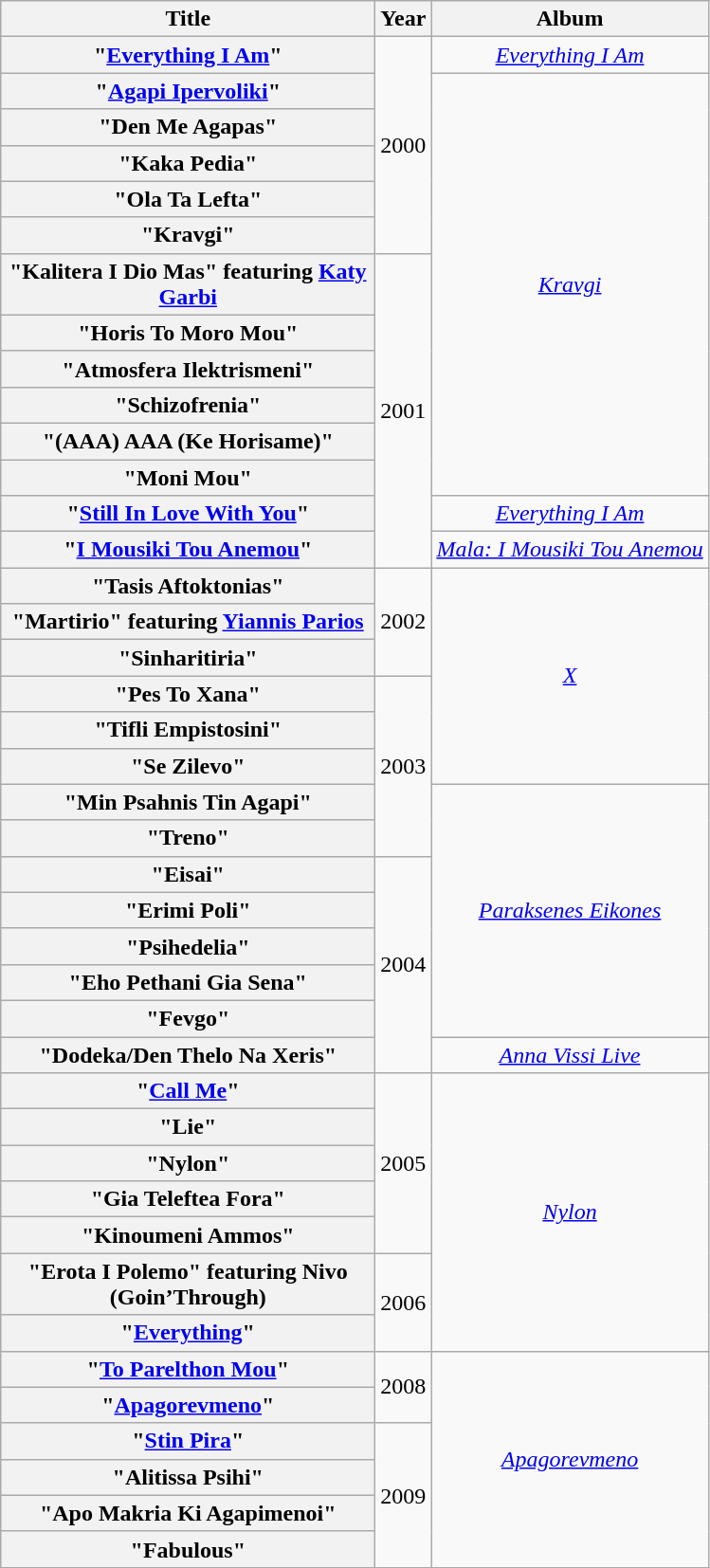<table class="wikitable plainrowheaders" style="text-align:center;">
<tr>
<th scope="col" style="width:16em;">Title</th>
<th scope="col">Year</th>
<th scope="col">Album</th>
</tr>
<tr>
<th scope="row">"<a href='#'>Everything I Am</a>"</th>
<td rowspan="6">2000</td>
<td><em><a href='#'>Everything I Am</a></em></td>
</tr>
<tr>
<th scope="row">"<a href='#'>Agapi Ipervoliki</a>"</th>
<td rowspan="11"><em><a href='#'>Kravgi</a></em></td>
</tr>
<tr>
<th scope="row">"Den Me Agapas"</th>
</tr>
<tr>
<th scope="row">"Kaka Pedia"</th>
</tr>
<tr>
<th scope="row">"Ola Ta Lefta"</th>
</tr>
<tr>
<th scope="row">"Kravgi"</th>
</tr>
<tr>
<th scope="row">"Kalitera I Dio Mas" featuring <a href='#'>Katy Garbi</a></th>
<td rowspan="8">2001</td>
</tr>
<tr>
<th scope="row">"Horis To Moro Mou"</th>
</tr>
<tr>
<th scope="row">"Atmosfera Ilektrismeni"</th>
</tr>
<tr>
<th scope="row">"Schizofrenia"</th>
</tr>
<tr>
<th scope="row">"(AAA) AAA (Ke Horisame)"</th>
</tr>
<tr>
<th scope="row">"Moni Mou"</th>
</tr>
<tr>
<th scope="row">"<a href='#'>Still In Love With You</a>"</th>
<td><em><a href='#'>Everything I Am</a></em></td>
</tr>
<tr>
<th scope="row">"<a href='#'>I Mousiki Tou Anemou</a>"</th>
<td><em><a href='#'>Mala: I Mousiki Tou Anemou</a></em></td>
</tr>
<tr>
<th scope="row">"Tasis Aftoktonias"</th>
<td rowspan="3">2002</td>
<td rowspan="6"><em><a href='#'>X</a></em></td>
</tr>
<tr>
<th scope="row">"Martirio" featuring <a href='#'>Yiannis Parios</a></th>
</tr>
<tr>
<th scope="row">"Sinharitiria"</th>
</tr>
<tr>
<th scope="row">"Pes To Xana"</th>
<td rowspan="5">2003</td>
</tr>
<tr>
<th scope="row">"Tifli Empistosini"</th>
</tr>
<tr>
<th scope="row">"Se Zilevo"</th>
</tr>
<tr>
<th scope="row">"Min Psahnis Tin Agapi"</th>
<td rowspan="7"><em><a href='#'>Paraksenes Eikones</a></em></td>
</tr>
<tr>
<th scope="row">"Treno"</th>
</tr>
<tr>
<th scope="row">"Eisai"</th>
<td rowspan="6">2004</td>
</tr>
<tr>
<th scope="row">"Erimi Poli"</th>
</tr>
<tr>
<th scope="row">"Psihedelia"</th>
</tr>
<tr>
<th scope="row">"Eho Pethani Gia Sena"</th>
</tr>
<tr>
<th scope="row">"Fevgo"</th>
</tr>
<tr>
<th scope="row">"Dodeka/Den Thelo Na Xeris"</th>
<td><em><a href='#'>Anna Vissi Live</a></em></td>
</tr>
<tr>
<th scope="row">"<a href='#'>Call Me</a>"</th>
<td rowspan="5">2005</td>
<td rowspan="7"><em><a href='#'>Nylon</a></em></td>
</tr>
<tr>
<th scope="row">"Lie"</th>
</tr>
<tr>
<th scope="row">"Nylon"</th>
</tr>
<tr>
<th scope="row">"Gia Teleftea Fora"</th>
</tr>
<tr>
<th scope="row">"Kinoumeni Ammos"</th>
</tr>
<tr>
<th scope="row">"Erota I Polemo" featuring Nivo (Goin’Through)</th>
<td rowspan="2">2006</td>
</tr>
<tr>
<th scope="row">"<a href='#'>Everything</a>"</th>
</tr>
<tr>
<th scope="row">"<a href='#'>To Parelthon Mou</a>"</th>
<td rowspan="2">2008</td>
<td rowspan="6"><em><a href='#'>Apagorevmeno</a></em></td>
</tr>
<tr>
<th scope="row">"<a href='#'>Apagorevmeno</a>"</th>
</tr>
<tr>
<th scope="row">"<a href='#'>Stin Pira</a>"</th>
<td rowspan="4">2009</td>
</tr>
<tr>
<th scope="row">"Alitissa Psihi"</th>
</tr>
<tr>
<th scope="row">"Apo Makria Ki Agapimenoi"</th>
</tr>
<tr>
<th scope="row">"Fabulous"</th>
</tr>
</table>
